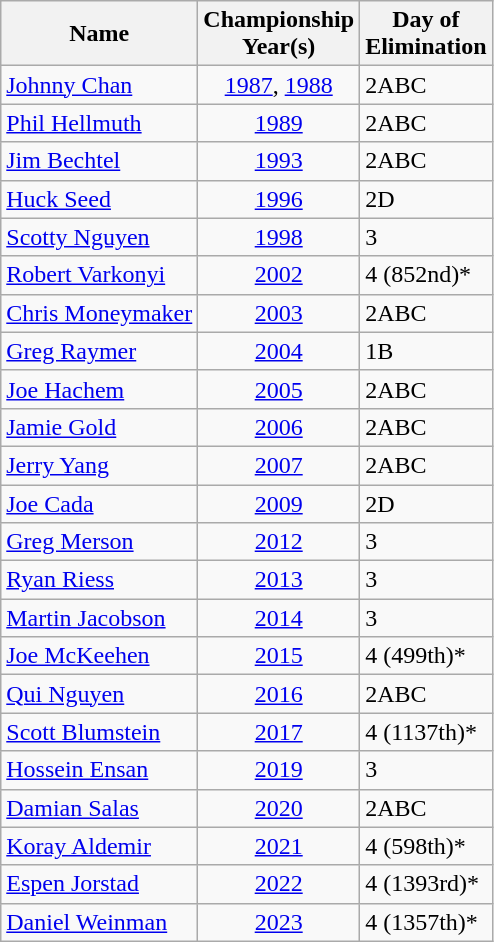<table class="wikitable sortable">
<tr>
<th>Name</th>
<th>Championship<br>Year(s)</th>
<th>Day of<br>Elimination</th>
</tr>
<tr>
<td><a href='#'>Johnny Chan</a></td>
<td align=center><a href='#'>1987</a>, <a href='#'>1988</a></td>
<td>2ABC</td>
</tr>
<tr>
<td><a href='#'>Phil Hellmuth</a></td>
<td align=center><a href='#'>1989</a></td>
<td>2ABC</td>
</tr>
<tr>
<td><a href='#'>Jim Bechtel</a></td>
<td align=center><a href='#'>1993</a></td>
<td>2ABC</td>
</tr>
<tr>
<td><a href='#'>Huck Seed</a></td>
<td align=center><a href='#'>1996</a></td>
<td>2D</td>
</tr>
<tr>
<td><a href='#'>Scotty Nguyen</a></td>
<td align=center><a href='#'>1998</a></td>
<td>3</td>
</tr>
<tr>
<td><a href='#'>Robert Varkonyi</a></td>
<td align=center><a href='#'>2002</a></td>
<td data-sort-value="7">4 (852nd)*</td>
</tr>
<tr>
<td><a href='#'>Chris Moneymaker</a></td>
<td align=center><a href='#'>2003</a></td>
<td>2ABC</td>
</tr>
<tr>
<td><a href='#'>Greg Raymer</a></td>
<td align=center><a href='#'>2004</a></td>
<td>1B</td>
</tr>
<tr>
<td><a href='#'>Joe Hachem</a></td>
<td align=center><a href='#'>2005</a></td>
<td>2ABC</td>
</tr>
<tr>
<td><a href='#'>Jamie Gold</a></td>
<td align=center><a href='#'>2006</a></td>
<td>2ABC</td>
</tr>
<tr>
<td><a href='#'>Jerry Yang</a></td>
<td align=center><a href='#'>2007</a></td>
<td>2ABC</td>
</tr>
<tr>
<td><a href='#'>Joe Cada</a></td>
<td align=center><a href='#'>2009</a></td>
<td>2D</td>
</tr>
<tr>
<td><a href='#'>Greg Merson</a></td>
<td align=center><a href='#'>2012</a></td>
<td>3</td>
</tr>
<tr>
<td><a href='#'>Ryan Riess</a></td>
<td align=center><a href='#'>2013</a></td>
<td>3</td>
</tr>
<tr>
<td><a href='#'>Martin Jacobson</a></td>
<td align=center><a href='#'>2014</a></td>
<td>3</td>
</tr>
<tr>
<td><a href='#'>Joe McKeehen</a></td>
<td align=center><a href='#'>2015</a></td>
<td data-sort-value="9">4 (499th)*</td>
</tr>
<tr>
<td><a href='#'>Qui Nguyen</a></td>
<td align=center><a href='#'>2016</a></td>
<td>2ABC</td>
</tr>
<tr>
<td><a href='#'>Scott Blumstein</a></td>
<td align=center><a href='#'>2017</a></td>
<td data-sort-value="6">4 (1137th)*</td>
</tr>
<tr>
<td><a href='#'>Hossein Ensan</a></td>
<td align=center><a href='#'>2019</a></td>
<td>3</td>
</tr>
<tr>
<td><a href='#'>Damian Salas</a></td>
<td align=center><a href='#'>2020</a></td>
<td>2ABC</td>
</tr>
<tr>
<td><a href='#'>Koray Aldemir</a></td>
<td align=center><a href='#'>2021</a></td>
<td data-sort-value="8">4 (598th)*</td>
</tr>
<tr>
<td><a href='#'>Espen Jorstad</a></td>
<td align=center><a href='#'>2022</a></td>
<td data-sort-value="4">4 (1393rd)*</td>
</tr>
<tr>
<td><a href='#'>Daniel Weinman</a></td>
<td align=center><a href='#'>2023</a></td>
<td data-sort-value="5">4 (1357th)*</td>
</tr>
</table>
